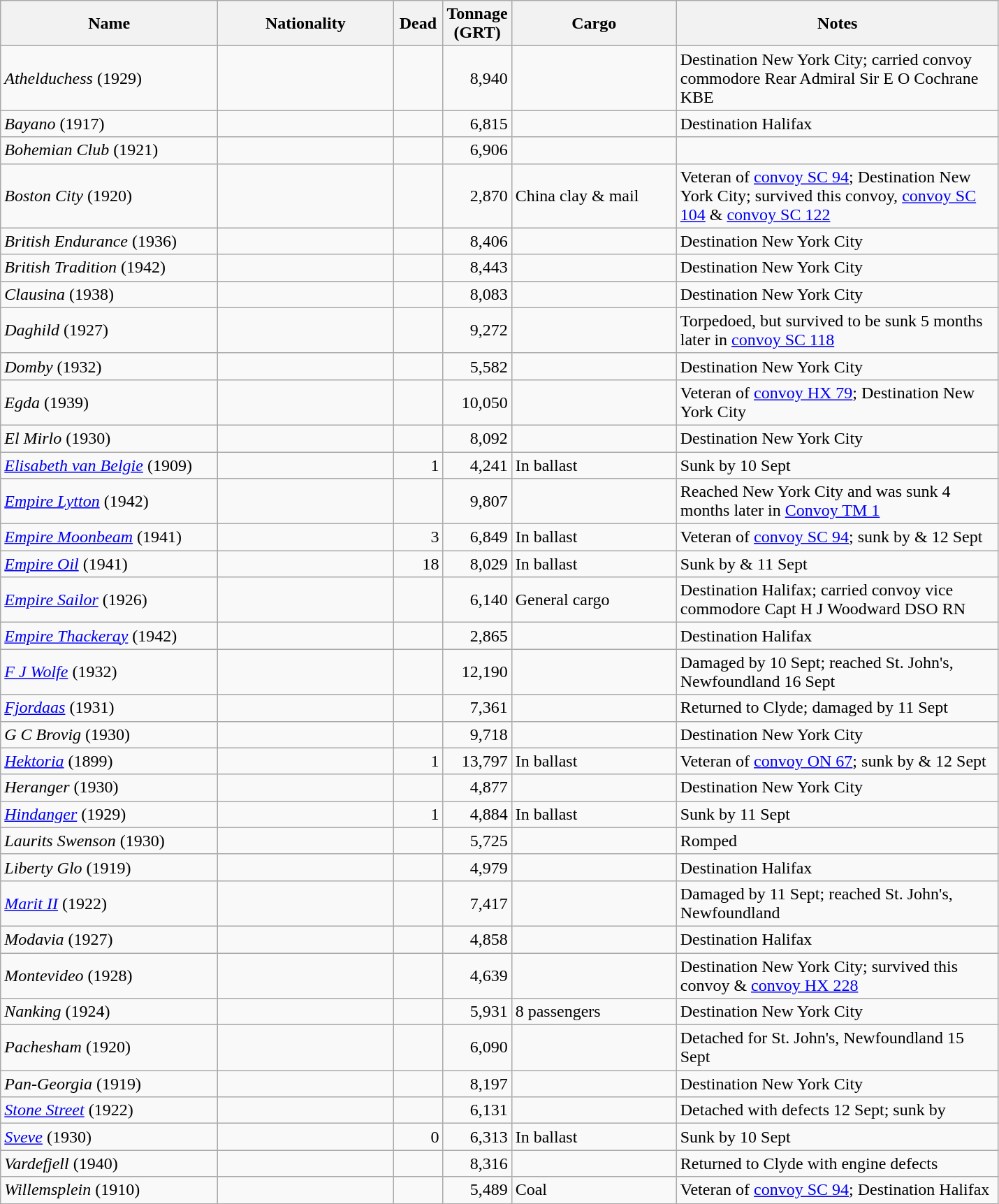<table class="wikitable sortable">
<tr>
<th scope="col" width="200px">Name</th>
<th scope="col" width="160px">Nationality</th>
<th scope="col" width="40px">Dead</th>
<th scope="col" width="40px">Tonnage<br>(GRT)</th>
<th scope="col" width="150px">Cargo</th>
<th scope="col" width="300px">Notes</th>
</tr>
<tr>
<td align="left"><em>Athelduchess</em> (1929)</td>
<td align="left"></td>
<td></td>
<td align="right">8,940</td>
<td></td>
<td align="left">Destination New York City; carried convoy commodore Rear Admiral Sir E O Cochrane KBE</td>
</tr>
<tr>
<td align="left"><em>Bayano</em> (1917)</td>
<td align="left"></td>
<td></td>
<td align="right">6,815</td>
<td></td>
<td align="left">Destination Halifax</td>
</tr>
<tr>
<td align="left"><em>Bohemian Club</em> (1921)</td>
<td align="left"></td>
<td></td>
<td align="right">6,906</td>
<td></td>
<td></td>
</tr>
<tr>
<td align="left"><em>Boston City</em> (1920)</td>
<td align="left"></td>
<td></td>
<td align="right">2,870</td>
<td align="left">China clay & mail</td>
<td align="left">Veteran of <a href='#'>convoy SC 94</a>; Destination New York City; survived this convoy, <a href='#'>convoy SC 104</a> & <a href='#'>convoy SC 122</a></td>
</tr>
<tr>
<td align="left"><em>British Endurance</em> (1936)</td>
<td align="left"></td>
<td></td>
<td align="right">8,406</td>
<td></td>
<td align="left">Destination New York City</td>
</tr>
<tr>
<td align="left"><em>British Tradition</em> (1942)</td>
<td align="left"></td>
<td></td>
<td align="right">8,443</td>
<td></td>
<td align="left">Destination New York City</td>
</tr>
<tr>
<td align="left"><em>Clausina</em> (1938)</td>
<td align="left"></td>
<td></td>
<td align="right">8,083</td>
<td></td>
<td align="left">Destination New York City</td>
</tr>
<tr>
<td align="left"><em>Daghild</em> (1927)</td>
<td align="left"></td>
<td></td>
<td align="right">9,272</td>
<td></td>
<td align="left">Torpedoed, but survived to be sunk 5 months later in <a href='#'>convoy SC 118</a></td>
</tr>
<tr>
<td align="left"><em>Domby</em> (1932)</td>
<td align="left"></td>
<td></td>
<td align="right">5,582</td>
<td></td>
<td align="left">Destination New York City</td>
</tr>
<tr>
<td align="left"><em>Egda</em> (1939)</td>
<td align="left"></td>
<td></td>
<td align="right">10,050</td>
<td></td>
<td align="left">Veteran of <a href='#'>convoy HX 79</a>; Destination New York City</td>
</tr>
<tr>
<td align="left"><em>El Mirlo</em> (1930)</td>
<td align="left"></td>
<td></td>
<td align="right">8,092</td>
<td></td>
<td align="left">Destination New York City</td>
</tr>
<tr>
<td align="left"><em><a href='#'>Elisabeth van Belgie</a></em> (1909)</td>
<td align="left"></td>
<td align="right">1</td>
<td align="right">4,241</td>
<td align="left">In ballast</td>
<td align="left">Sunk by  10 Sept</td>
</tr>
<tr>
<td align="left"><a href='#'><em>Empire Lytton</em></a> (1942)</td>
<td align="left"></td>
<td></td>
<td align="right">9,807</td>
<td></td>
<td align="left">Reached New York City and was sunk 4 months later in <a href='#'>Convoy TM 1</a></td>
</tr>
<tr>
<td align="left"><a href='#'><em>Empire Moonbeam</em></a> (1941)</td>
<td align="left"></td>
<td align="right">3</td>
<td align="right">6,849</td>
<td align="left">In ballast</td>
<td align="left">Veteran of <a href='#'>convoy SC 94</a>; sunk by  &  12 Sept</td>
</tr>
<tr>
<td align="left"><a href='#'><em>Empire Oil</em></a> (1941)</td>
<td align="left"></td>
<td align="right">18</td>
<td align="right">8,029</td>
<td align="left">In ballast</td>
<td align="left">Sunk by  &  11 Sept</td>
</tr>
<tr>
<td align="left"><a href='#'><em>Empire Sailor</em></a> (1926)</td>
<td align="left"></td>
<td></td>
<td align="right">6,140</td>
<td align="left">General cargo</td>
<td align="left">Destination Halifax; carried convoy vice commodore Capt H J Woodward DSO RN</td>
</tr>
<tr>
<td align="left"><a href='#'><em>Empire Thackeray</em></a> (1942)</td>
<td align="left"></td>
<td></td>
<td align="right">2,865</td>
<td></td>
<td align="left">Destination Halifax</td>
</tr>
<tr>
<td align="left"><em><a href='#'>F J Wolfe</a></em> (1932)</td>
<td align="left"></td>
<td></td>
<td align="right">12,190</td>
<td></td>
<td align="left">Damaged by  10 Sept; reached St. John's, Newfoundland 16 Sept</td>
</tr>
<tr>
<td align="left"><em><a href='#'>Fjordaas</a></em> (1931)</td>
<td align="left"></td>
<td></td>
<td align="right">7,361</td>
<td></td>
<td align="left">Returned to Clyde; damaged by  11 Sept</td>
</tr>
<tr>
<td align="left"><em>G C Brovig</em> (1930)</td>
<td align="left"></td>
<td></td>
<td align="right">9,718</td>
<td></td>
<td align="left">Destination New York City</td>
</tr>
<tr>
<td align="left"><em><a href='#'>Hektoria</a></em> (1899)</td>
<td align="left"></td>
<td align="right">1</td>
<td align="right">13,797</td>
<td align="left">In ballast</td>
<td align="left">Veteran of <a href='#'>convoy ON 67</a>; sunk by  &  12 Sept</td>
</tr>
<tr>
<td align="left"><em>Heranger</em> (1930)</td>
<td align="left"></td>
<td></td>
<td align="right">4,877</td>
<td></td>
<td align="left">Destination New York City</td>
</tr>
<tr>
<td align="left"><em><a href='#'>Hindanger</a></em> (1929)</td>
<td align="left"></td>
<td align="right">1</td>
<td align="right">4,884</td>
<td align="left">In ballast</td>
<td align="left">Sunk by  11 Sept</td>
</tr>
<tr>
<td align="left"><em>Laurits Swenson</em> (1930)</td>
<td align="left"></td>
<td></td>
<td align="right">5,725</td>
<td></td>
<td align="left">Romped</td>
</tr>
<tr>
<td align="left"><em>Liberty Glo</em> (1919)</td>
<td align="left"></td>
<td></td>
<td align="right">4,979</td>
<td></td>
<td align="left">Destination Halifax</td>
</tr>
<tr>
<td align="left"><em><a href='#'>Marit II</a></em> (1922)</td>
<td align="left"></td>
<td></td>
<td align="right">7,417</td>
<td></td>
<td align="left">Damaged by  11 Sept; reached St. John's, Newfoundland</td>
</tr>
<tr>
<td align="left"><em>Modavia</em> (1927)</td>
<td align="left"></td>
<td></td>
<td align="right">4,858</td>
<td></td>
<td align="left">Destination Halifax</td>
</tr>
<tr>
<td align="left"><em>Montevideo</em> (1928)</td>
<td align="left"></td>
<td></td>
<td align="right">4,639</td>
<td></td>
<td align="left">Destination New York City; survived this convoy & <a href='#'>convoy HX 228</a></td>
</tr>
<tr>
<td align="left"><em>Nanking</em> (1924)</td>
<td align="left"></td>
<td></td>
<td align="right">5,931</td>
<td align="left">8 passengers</td>
<td align="left">Destination New York City</td>
</tr>
<tr>
<td align="left"><em>Pachesham</em> (1920)</td>
<td align="left"></td>
<td></td>
<td align="right">6,090</td>
<td></td>
<td align="left">Detached for St. John's, Newfoundland 15 Sept</td>
</tr>
<tr>
<td align="left"><em>Pan-Georgia</em> (1919)</td>
<td align="left"></td>
<td></td>
<td align="right">8,197</td>
<td></td>
<td align="left">Destination New York City</td>
</tr>
<tr>
<td align="left"><em><a href='#'>Stone Street</a></em> (1922)</td>
<td align="left"></td>
<td></td>
<td align="right">6,131</td>
<td></td>
<td align="left">Detached with defects 12 Sept; sunk by </td>
</tr>
<tr>
<td align="left"><em><a href='#'>Sveve</a></em> (1930)</td>
<td align="left"></td>
<td align="right">0</td>
<td align="right">6,313</td>
<td align="left">In ballast</td>
<td align="left">Sunk by  10 Sept</td>
</tr>
<tr>
<td align="left"><em>Vardefjell</em> (1940)</td>
<td align="left"></td>
<td></td>
<td align="right">8,316</td>
<td></td>
<td align="left">Returned to Clyde with engine defects</td>
</tr>
<tr>
<td align="left"><em>Willemsplein</em> (1910)</td>
<td align="left"></td>
<td></td>
<td align="right">5,489</td>
<td align="left">Coal</td>
<td align="left">Veteran of <a href='#'>convoy SC 94</a>; Destination Halifax</td>
</tr>
</table>
